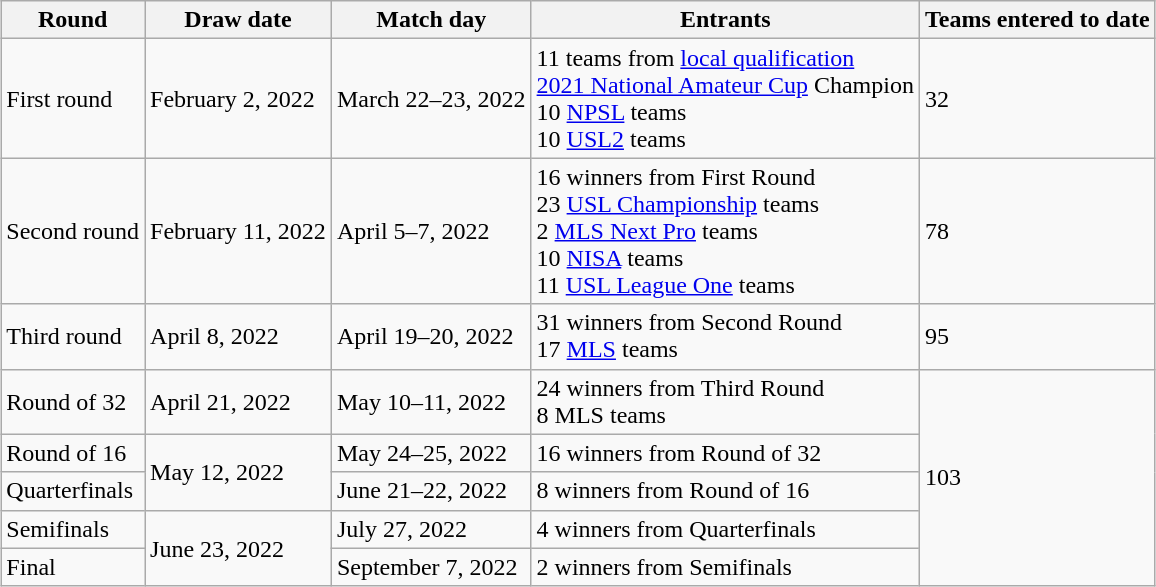<table class="wikitable" style="margin-left: auto; margin-right: auto; border: none;">
<tr>
<th>Round</th>
<th>Draw date</th>
<th>Match day</th>
<th>Entrants</th>
<th>Teams entered to date</th>
</tr>
<tr>
<td>First round</td>
<td>February 2, 2022</td>
<td>March 22–23, 2022</td>
<td>11 teams from <a href='#'>local qualification</a><br><a href='#'>2021 National Amateur Cup</a> Champion<br>10 <a href='#'>NPSL</a> teams<br>10 <a href='#'>USL2</a> teams</td>
<td>32</td>
</tr>
<tr>
<td>Second round</td>
<td>February 11, 2022</td>
<td>April 5–7, 2022</td>
<td>16 winners from First Round<br>23 <a href='#'>USL Championship</a> teams<br>2 <a href='#'>MLS Next Pro</a> teams<br> 10 <a href='#'>NISA</a> teams<br>11 <a href='#'>USL League One</a> teams</td>
<td>78</td>
</tr>
<tr>
<td>Third round</td>
<td>April 8, 2022</td>
<td>April 19–20, 2022</td>
<td>31 winners from Second Round<br>17 <a href='#'>MLS</a> teams</td>
<td>95</td>
</tr>
<tr>
<td>Round of 32</td>
<td>April 21, 2022</td>
<td>May 10–11, 2022</td>
<td>24 winners from Third Round<br>8 MLS teams</td>
<td rowspan="5">103</td>
</tr>
<tr>
<td>Round of 16</td>
<td rowspan="2">May 12, 2022</td>
<td>May 24–25, 2022</td>
<td>16 winners from Round of 32</td>
</tr>
<tr>
<td>Quarterfinals</td>
<td>June 21–22, 2022</td>
<td>8 winners from Round of 16</td>
</tr>
<tr>
<td>Semifinals</td>
<td rowspan="2">June 23, 2022</td>
<td>July 27, 2022</td>
<td>4 winners from Quarterfinals</td>
</tr>
<tr>
<td>Final</td>
<td>September 7, 2022</td>
<td>2 winners from Semifinals</td>
</tr>
</table>
